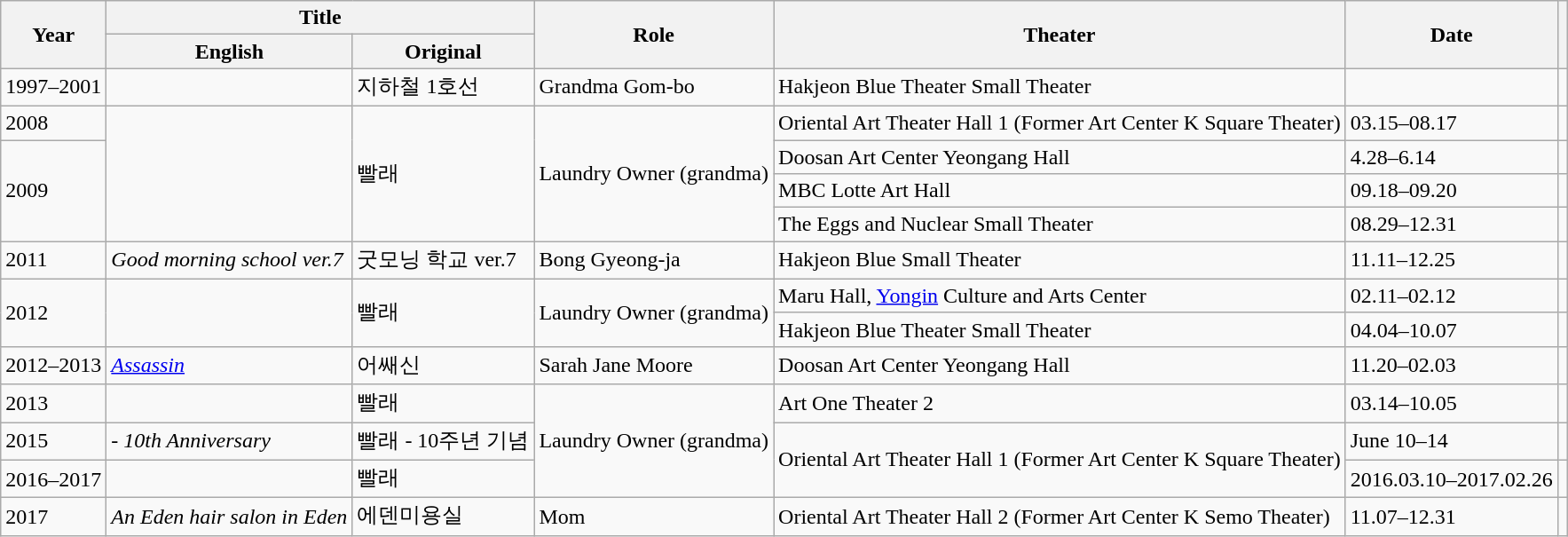<table class="wikitable sortable">
<tr>
<th rowspan="2" scope="col">Year</th>
<th colspan="2" scope="col">Title</th>
<th rowspan="2" scope="col">Role</th>
<th rowspan="2" scope="col">Theater</th>
<th rowspan="2" scope="col">Date</th>
<th rowspan="2" scope="col" class="unsortable"></th>
</tr>
<tr>
<th>English</th>
<th>Original</th>
</tr>
<tr>
<td>1997–2001</td>
<td><em></em></td>
<td>지하철 1호선</td>
<td>Grandma Gom-bo</td>
<td>Hakjeon Blue Theater Small Theater</td>
<td></td>
<td></td>
</tr>
<tr>
<td>2008</td>
<td rowspan="4"><em></em></td>
<td rowspan="4">빨래</td>
<td rowspan="4">Laundry Owner (grandma)</td>
<td>Oriental Art Theater Hall 1 (Former Art Center K Square Theater)</td>
<td>03.15–08.17</td>
<td></td>
</tr>
<tr>
<td rowspan="3">2009</td>
<td>Doosan Art Center Yeongang Hall</td>
<td>4.28–6.14</td>
<td></td>
</tr>
<tr>
<td>MBC Lotte Art Hall</td>
<td>09.18–09.20</td>
<td></td>
</tr>
<tr>
<td>The Eggs and Nuclear Small Theater</td>
<td>08.29–12.31</td>
<td></td>
</tr>
<tr>
<td>2011</td>
<td><em>Good morning school ver.7</em></td>
<td>굿모닝 학교 ver.7</td>
<td>Bong Gyeong-ja</td>
<td>Hakjeon Blue Small Theater</td>
<td>11.11–12.25</td>
<td></td>
</tr>
<tr>
<td rowspan="2">2012</td>
<td rowspan="2"><em></em></td>
<td rowspan="2">빨래</td>
<td rowspan="2">Laundry Owner (grandma)</td>
<td>Maru Hall, <a href='#'>Yongin</a> Culture and Arts Center</td>
<td>02.11–02.12</td>
<td></td>
</tr>
<tr>
<td>Hakjeon Blue Theater Small Theater</td>
<td>04.04–10.07</td>
<td></td>
</tr>
<tr>
<td>2012–2013</td>
<td><em><a href='#'>Assassin</a></em></td>
<td>어쌔신</td>
<td>Sarah Jane Moore</td>
<td>Doosan Art Center Yeongang Hall</td>
<td>11.20–02.03</td>
<td></td>
</tr>
<tr>
<td>2013</td>
<td><em></em></td>
<td>빨래</td>
<td rowspan="3">Laundry Owner (grandma)</td>
<td>Art One Theater 2</td>
<td>03.14–10.05</td>
<td></td>
</tr>
<tr>
<td>2015</td>
<td><em> - 10th Anniversary</em></td>
<td>빨래 - 10주년 기념</td>
<td rowspan="2">Oriental Art Theater Hall 1 (Former Art Center K Square Theater)</td>
<td>June 10–14</td>
<td></td>
</tr>
<tr>
<td>2016–2017</td>
<td><em></em></td>
<td>빨래</td>
<td>2016.03.10–2017.02.26</td>
<td></td>
</tr>
<tr>
<td>2017</td>
<td><em>An Eden hair salon in Eden</em></td>
<td>에덴미용실</td>
<td>Mom</td>
<td>Oriental Art Theater Hall 2 (Former Art Center K Semo Theater)</td>
<td>11.07–12.31</td>
<td></td>
</tr>
</table>
